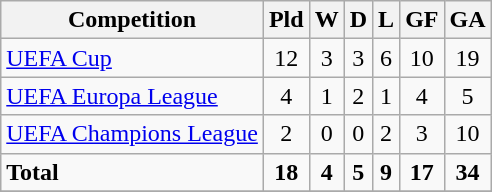<table class="wikitable">
<tr>
<th>Competition</th>
<th>Pld</th>
<th>W</th>
<th>D</th>
<th>L</th>
<th>GF</th>
<th>GA</th>
</tr>
<tr>
<td><a href='#'>UEFA Cup</a></td>
<td style="text-align:center;">12</td>
<td style="text-align:center;">3</td>
<td style="text-align:center;">3</td>
<td style="text-align:center;">6</td>
<td style="text-align:center;">10</td>
<td style="text-align:center;">19</td>
</tr>
<tr>
<td><a href='#'>UEFA Europa League</a></td>
<td style="text-align:center;">4</td>
<td style="text-align:center;">1</td>
<td style="text-align:center;">2</td>
<td style="text-align:center;">1</td>
<td style="text-align:center;">4</td>
<td style="text-align:center;">5</td>
</tr>
<tr>
<td><a href='#'>UEFA Champions League</a></td>
<td style="text-align:center;">2</td>
<td style="text-align:center;">0</td>
<td style="text-align:center;">0</td>
<td style="text-align:center;">2</td>
<td style="text-align:center;">3</td>
<td style="text-align:center;">10</td>
</tr>
<tr>
<td><strong>Total</strong></td>
<td style="text-align:center;"><strong>18</strong></td>
<td style="text-align:center;"><strong>4</strong></td>
<td style="text-align:center;"><strong>5</strong></td>
<td style="text-align:center;"><strong>9</strong></td>
<td style="text-align:center;"><strong>17</strong></td>
<td style="text-align:center;"><strong>34</strong></td>
</tr>
<tr>
</tr>
</table>
